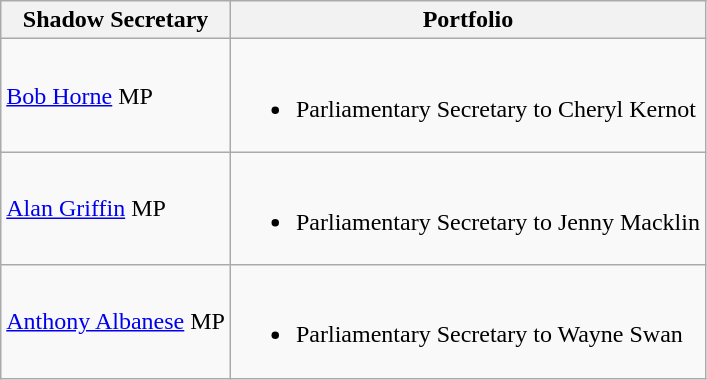<table class="wikitable sortable">
<tr>
<th>Shadow Secretary</th>
<th>Portfolio</th>
</tr>
<tr>
<td><a href='#'>Bob Horne</a> MP</td>
<td><br><ul><li>Parliamentary Secretary to Cheryl Kernot</li></ul></td>
</tr>
<tr>
<td><a href='#'>Alan Griffin</a> MP</td>
<td><br><ul><li>Parliamentary Secretary to Jenny Macklin</li></ul></td>
</tr>
<tr>
<td><a href='#'>Anthony Albanese</a> MP</td>
<td><br><ul><li>Parliamentary Secretary to Wayne Swan</li></ul></td>
</tr>
</table>
